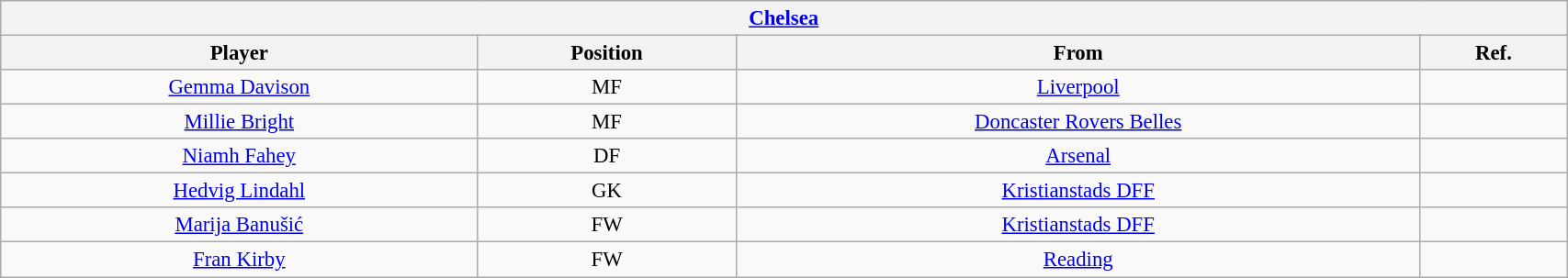<table class="wikitable sortable collapsible collapsed" style="font-size:95%; text-align: center; width: 90%;">
<tr>
<th colspan="4"  style="with:100%; text-align:center;"><strong><a href='#'>Chelsea</a></strong></th>
</tr>
<tr>
<th>Player</th>
<th>Position</th>
<th>From</th>
<th>Ref.</th>
</tr>
<tr>
<td> <a href='#'>Gemma Davison</a></td>
<td>MF</td>
<td><a href='#'>Liverpool</a></td>
<td></td>
</tr>
<tr>
<td> <a href='#'>Millie Bright</a></td>
<td>MF</td>
<td><a href='#'>Doncaster Rovers Belles</a></td>
<td></td>
</tr>
<tr>
<td> <a href='#'>Niamh Fahey</a></td>
<td>DF</td>
<td><a href='#'>Arsenal</a></td>
<td></td>
</tr>
<tr>
<td> <a href='#'>Hedvig Lindahl</a></td>
<td>GK</td>
<td><a href='#'>Kristianstads DFF</a></td>
<td></td>
</tr>
<tr>
<td> <a href='#'>Marija Banušić</a></td>
<td>FW</td>
<td><a href='#'>Kristianstads DFF</a></td>
<td></td>
</tr>
<tr>
<td> <a href='#'>Fran Kirby</a></td>
<td>FW</td>
<td><a href='#'>Reading</a></td>
<td></td>
</tr>
</table>
